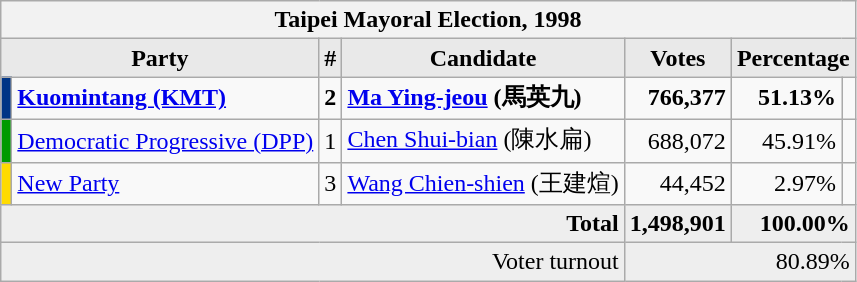<table class="wikitable collapsible">
<tr>
<th colspan="7">Taipei Mayoral Election, 1998</th>
</tr>
<tr>
<th style="background-color:#E9E9E9" colspan=2 style="width: 20em">Party</th>
<th style="background-color:#E9E9E9" style="width: 2em">#</th>
<th style="background-color:#E9E9E9" style="width: 13em">Candidate</th>
<th style="background-color:#E9E9E9" style="width: 6em">Votes</th>
<th style="background-color:#E9E9E9" colspan=2 style="width: 11em">Percentage</th>
</tr>
<tr>
<td bgcolor="#003586"></td>
<td align=left> <strong><a href='#'>Kuomintang (KMT)</a></strong></td>
<td align=center><strong>2</strong></td>
<td align=left><strong><a href='#'>Ma Ying-jeou</a> (馬英九)</strong></td>
<td align=right><strong>766,377</strong></td>
<td align=right><strong>51.13%</strong></td>
<td align=right></td>
</tr>
<tr>
<td bgcolor="#009a00"></td>
<td align=left><a href='#'>Democratic Progressive (DPP)</a></td>
<td align=center>1</td>
<td align=left><a href='#'>Chen Shui-bian</a> (陳水扁)</td>
<td align=right>688,072</td>
<td align=right>45.91%</td>
<td align=right></td>
</tr>
<tr>
<td bgcolor="#ffdb00"></td>
<td align=left><a href='#'>New Party</a></td>
<td align=center>3</td>
<td align=left><a href='#'>Wang Chien-shien</a> (王建煊)</td>
<td align=right>44,452</td>
<td align=right>2.97%</td>
<td align=right></td>
</tr>
<tr bgcolor="#EEEEEE">
<td colspan="4" align=right><strong>Total</strong></td>
<td align=right><strong>1,498,901</strong></td>
<td align=right colspan=2><strong>100.00%</strong></td>
</tr>
<tr bgcolor="#EEEEEE">
<td colspan="4" align="right">Voter turnout</td>
<td colspan="3" align="right">80.89%</td>
</tr>
</table>
